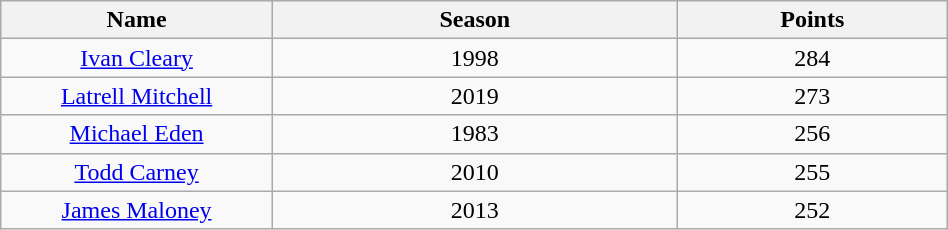<table class="wikitable" width="50%" style="text-align: center;">
<tr>
<th width="10%">Name</th>
<th width="15%">Season</th>
<th width="10%">Points</th>
</tr>
<tr>
<td><a href='#'>Ivan Cleary</a></td>
<td>1998</td>
<td>284</td>
</tr>
<tr>
<td><a href='#'>Latrell Mitchell</a></td>
<td>2019</td>
<td>273</td>
</tr>
<tr>
<td><a href='#'>Michael Eden</a></td>
<td>1983</td>
<td>256</td>
</tr>
<tr>
<td><a href='#'>Todd Carney</a></td>
<td>2010</td>
<td>255</td>
</tr>
<tr>
<td><a href='#'>James Maloney</a></td>
<td>2013</td>
<td>252</td>
</tr>
</table>
